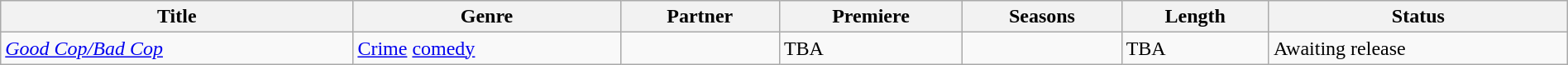<table class="wikitable sortable" style="width:100%;">
<tr>
<th>Title</th>
<th>Genre</th>
<th>Partner</th>
<th>Premiere</th>
<th>Seasons</th>
<th>Length</th>
<th>Status</th>
</tr>
<tr>
<td><em><a href='#'>Good Cop/Bad Cop</a></em></td>
<td><a href='#'>Crime</a> <a href='#'>comedy</a></td>
<td></td>
<td>TBA</td>
<td></td>
<td>TBA</td>
<td>Awaiting release</td>
</tr>
</table>
